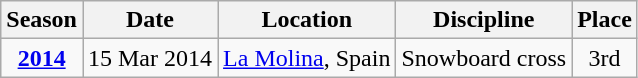<table class="wikitable">
<tr>
<th>Season</th>
<th>Date</th>
<th>Location</th>
<th>Discipline</th>
<th>Place</th>
</tr>
<tr>
<td align=center><strong><a href='#'>2014</a></strong></td>
<td align=right>15 Mar 2014</td>
<td> <a href='#'>La Molina</a>, Spain</td>
<td align=center>Snowboard cross</td>
<td align=center>3rd</td>
</tr>
</table>
